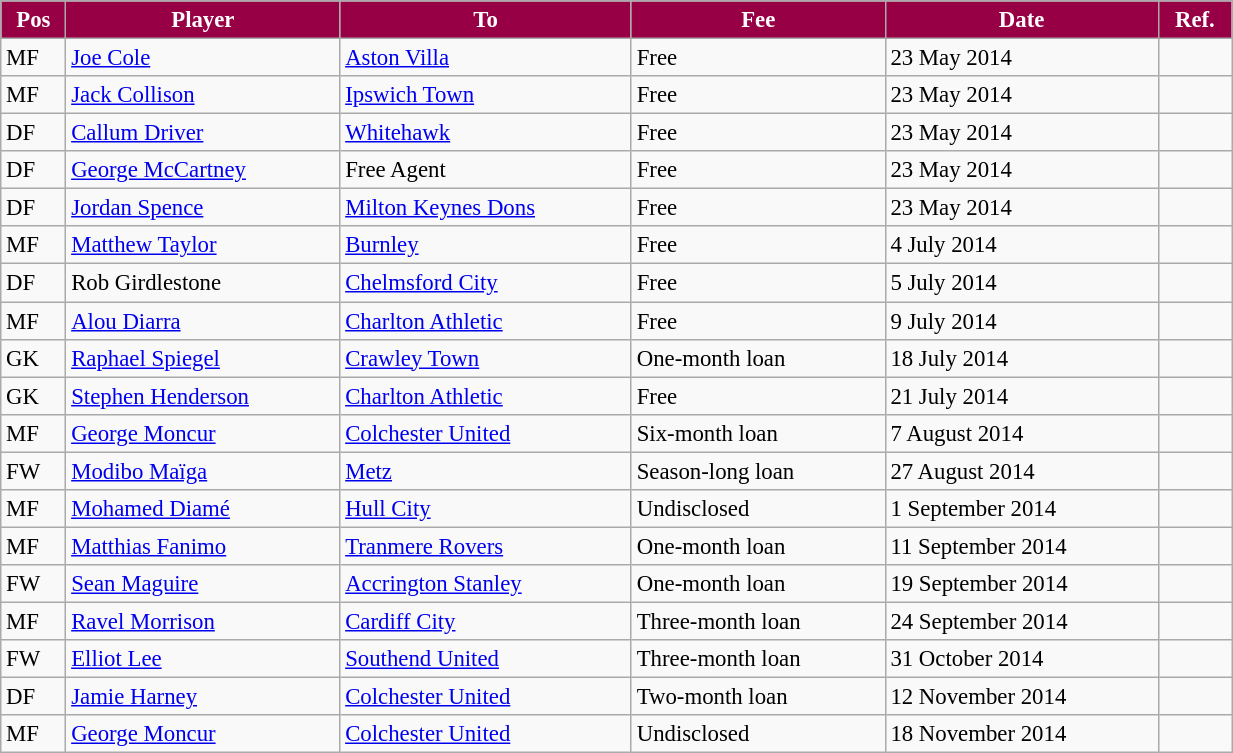<table class="wikitable" style="width:65%; text-align:center; font-size:95%; text-align:left;">
<tr>
<th style="background:#970045; color:white; text-align:center;">Pos</th>
<th style="background:#970045; color:white; text-align:center;">Player</th>
<th style="background:#970045; color:white; text-align:center;">To</th>
<th style="background:#970045; color:white; text-align:center;">Fee</th>
<th style="background:#970045; color:white; text-align:center;">Date</th>
<th style="background:#970045; color:white; text-align:center;">Ref.</th>
</tr>
<tr>
<td>MF</td>
<td> <a href='#'>Joe Cole</a></td>
<td> <a href='#'>Aston Villa</a></td>
<td>Free</td>
<td>23 May 2014</td>
<td></td>
</tr>
<tr>
<td>MF</td>
<td> <a href='#'>Jack Collison</a></td>
<td> <a href='#'>Ipswich Town</a></td>
<td>Free</td>
<td>23 May 2014</td>
<td></td>
</tr>
<tr>
<td>DF</td>
<td> <a href='#'>Callum Driver</a></td>
<td> <a href='#'>Whitehawk</a></td>
<td>Free</td>
<td>23 May 2014</td>
<td></td>
</tr>
<tr>
<td>DF</td>
<td> <a href='#'>George McCartney</a></td>
<td>Free Agent</td>
<td>Free</td>
<td>23 May 2014</td>
<td></td>
</tr>
<tr>
<td>DF</td>
<td> <a href='#'>Jordan Spence</a></td>
<td> <a href='#'>Milton Keynes Dons</a></td>
<td>Free</td>
<td>23 May 2014</td>
<td></td>
</tr>
<tr>
<td>MF</td>
<td> <a href='#'>Matthew Taylor</a></td>
<td> <a href='#'>Burnley</a></td>
<td>Free</td>
<td>4 July 2014</td>
<td></td>
</tr>
<tr>
<td>DF</td>
<td> Rob Girdlestone</td>
<td> <a href='#'>Chelmsford City</a></td>
<td>Free</td>
<td>5 July 2014</td>
<td></td>
</tr>
<tr>
<td>MF</td>
<td> <a href='#'>Alou Diarra</a></td>
<td> <a href='#'>Charlton Athletic</a></td>
<td>Free</td>
<td>9 July 2014</td>
<td></td>
</tr>
<tr>
<td>GK</td>
<td> <a href='#'>Raphael Spiegel</a></td>
<td> <a href='#'>Crawley Town</a></td>
<td>One-month loan</td>
<td>18 July 2014</td>
<td></td>
</tr>
<tr>
<td>GK</td>
<td> <a href='#'>Stephen Henderson</a></td>
<td> <a href='#'>Charlton Athletic</a></td>
<td>Free</td>
<td>21 July 2014</td>
<td></td>
</tr>
<tr>
<td>MF</td>
<td> <a href='#'>George Moncur</a></td>
<td> <a href='#'>Colchester United</a></td>
<td>Six-month loan</td>
<td>7 August 2014</td>
<td></td>
</tr>
<tr>
<td>FW</td>
<td> <a href='#'>Modibo Maïga</a></td>
<td> <a href='#'>Metz</a></td>
<td>Season-long loan</td>
<td>27 August 2014</td>
<td></td>
</tr>
<tr>
<td>MF</td>
<td> <a href='#'>Mohamed Diamé</a></td>
<td> <a href='#'>Hull City</a></td>
<td>Undisclosed</td>
<td>1 September 2014</td>
<td></td>
</tr>
<tr>
<td>MF</td>
<td> <a href='#'>Matthias Fanimo</a></td>
<td> <a href='#'>Tranmere Rovers</a></td>
<td>One-month loan</td>
<td>11 September 2014</td>
<td></td>
</tr>
<tr>
<td>FW</td>
<td> <a href='#'>Sean Maguire</a></td>
<td> <a href='#'>Accrington Stanley</a></td>
<td>One-month loan</td>
<td>19 September 2014</td>
<td></td>
</tr>
<tr>
<td>MF</td>
<td> <a href='#'>Ravel Morrison</a></td>
<td> <a href='#'>Cardiff City</a></td>
<td>Three-month loan</td>
<td>24 September 2014</td>
<td></td>
</tr>
<tr>
<td>FW</td>
<td> <a href='#'>Elliot Lee</a></td>
<td> <a href='#'>Southend United</a></td>
<td>Three-month loan</td>
<td>31 October 2014</td>
<td></td>
</tr>
<tr>
<td>DF</td>
<td> <a href='#'>Jamie Harney</a></td>
<td> <a href='#'>Colchester United</a></td>
<td>Two-month loan</td>
<td>12 November 2014</td>
<td></td>
</tr>
<tr>
<td>MF</td>
<td> <a href='#'>George Moncur</a></td>
<td> <a href='#'>Colchester United</a></td>
<td>Undisclosed</td>
<td>18 November 2014</td>
<td></td>
</tr>
</table>
